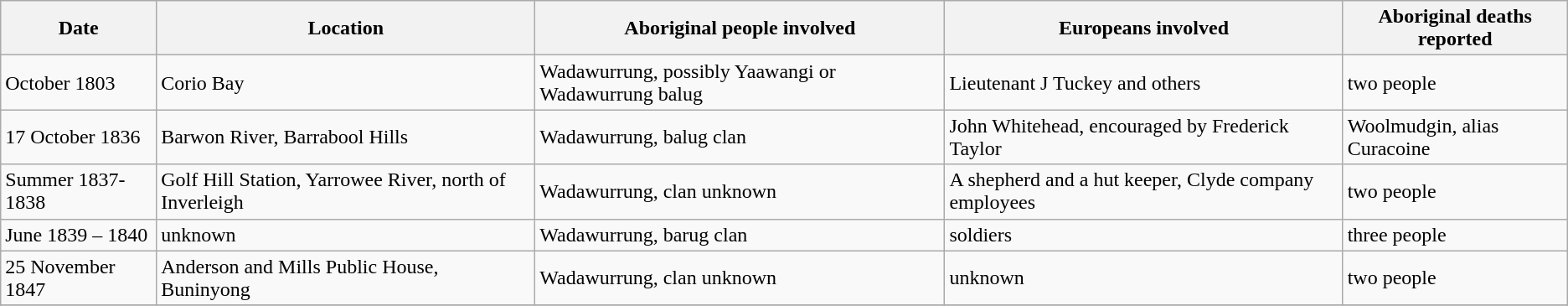<table class="wikitable">
<tr>
<th>Date</th>
<th>Location</th>
<th>Aboriginal people involved</th>
<th>Europeans involved</th>
<th>Aboriginal deaths reported</th>
</tr>
<tr>
<td>October 1803</td>
<td>Corio Bay</td>
<td>Wadawurrung, possibly Yaawangi or Wadawurrung balug</td>
<td>Lieutenant J Tuckey and others</td>
<td>two people</td>
</tr>
<tr>
<td>17 October 1836</td>
<td>Barwon River, Barrabool Hills</td>
<td>Wadawurrung, balug clan</td>
<td>John Whitehead, encouraged by Frederick Taylor</td>
<td>Woolmudgin, alias Curacoine</td>
</tr>
<tr>
<td>Summer 1837-1838</td>
<td>Golf Hill Station, Yarrowee River, north of Inverleigh</td>
<td>Wadawurrung, clan unknown</td>
<td>A shepherd and a hut keeper, Clyde company employees</td>
<td>two people</td>
</tr>
<tr>
<td>June 1839 – 1840</td>
<td>unknown</td>
<td>Wadawurrung, barug clan</td>
<td>soldiers</td>
<td>three people</td>
</tr>
<tr>
<td>25 November 1847</td>
<td>Anderson and Mills Public House, Buninyong</td>
<td>Wadawurrung, clan unknown</td>
<td>unknown</td>
<td>two people</td>
</tr>
<tr>
</tr>
</table>
